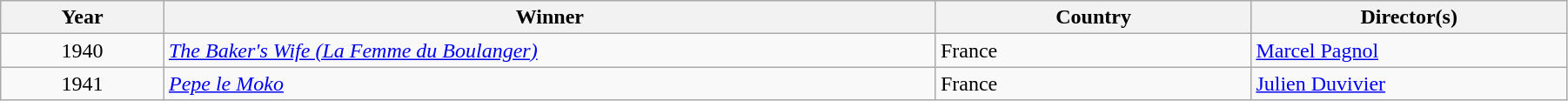<table class="wikitable" width="95%" cellpadding="5">
<tr>
<th width="100"><strong>Year</strong></th>
<th width="500"><strong>Winner</strong></th>
<th width="200"><strong>Country</strong></th>
<th width="200"><strong>Director(s)</strong></th>
</tr>
<tr>
<td style="text-align:center;">1940</td>
<td><em><a href='#'>The Baker's Wife (La Femme du Boulanger)</a></em></td>
<td>France</td>
<td><a href='#'>Marcel Pagnol</a></td>
</tr>
<tr>
<td style="text-align:center;">1941</td>
<td><em><a href='#'>Pepe le Moko</a></em></td>
<td>France</td>
<td><a href='#'>Julien Duvivier</a></td>
</tr>
</table>
